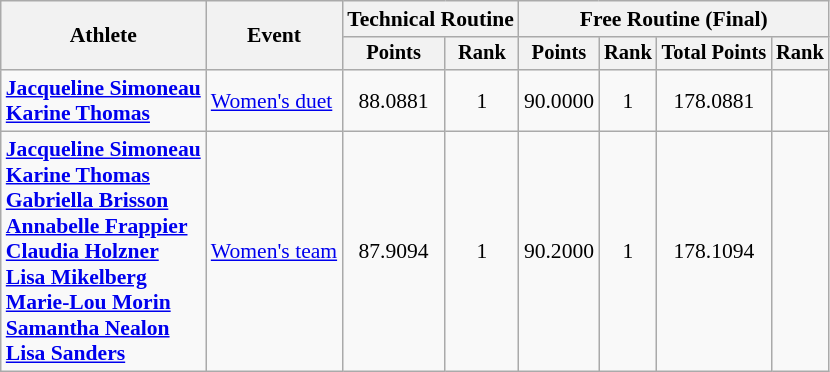<table class=wikitable style="font-size:90%">
<tr>
<th rowspan=2>Athlete</th>
<th rowspan=2>Event</th>
<th colspan=2>Technical Routine</th>
<th colspan=4>Free Routine (Final)</th>
</tr>
<tr style="font-size:95%">
<th>Points</th>
<th>Rank</th>
<th>Points</th>
<th>Rank</th>
<th>Total Points</th>
<th>Rank</th>
</tr>
<tr align=center>
<td align=left><strong><a href='#'>Jacqueline Simoneau</a><br><a href='#'>Karine Thomas</a></strong></td>
<td align=left><a href='#'>Women's duet</a></td>
<td>88.0881</td>
<td>1</td>
<td>90.0000</td>
<td>1</td>
<td>178.0881</td>
<td></td>
</tr>
<tr align=center>
<td align=left><strong><a href='#'>Jacqueline Simoneau</a><br><a href='#'>Karine Thomas</a><br><a href='#'>Gabriella Brisson</a> <br><a href='#'>Annabelle Frappier</a><br><a href='#'>Claudia Holzner</a> <br> <a href='#'>Lisa Mikelberg</a><br><a href='#'>Marie-Lou Morin</a><br><a href='#'>Samantha Nealon</a><br><a href='#'>Lisa Sanders</a></strong></td>
<td align=left><a href='#'>Women's team</a></td>
<td>87.9094</td>
<td>1</td>
<td>90.2000</td>
<td>1</td>
<td>178.1094</td>
<td></td>
</tr>
</table>
